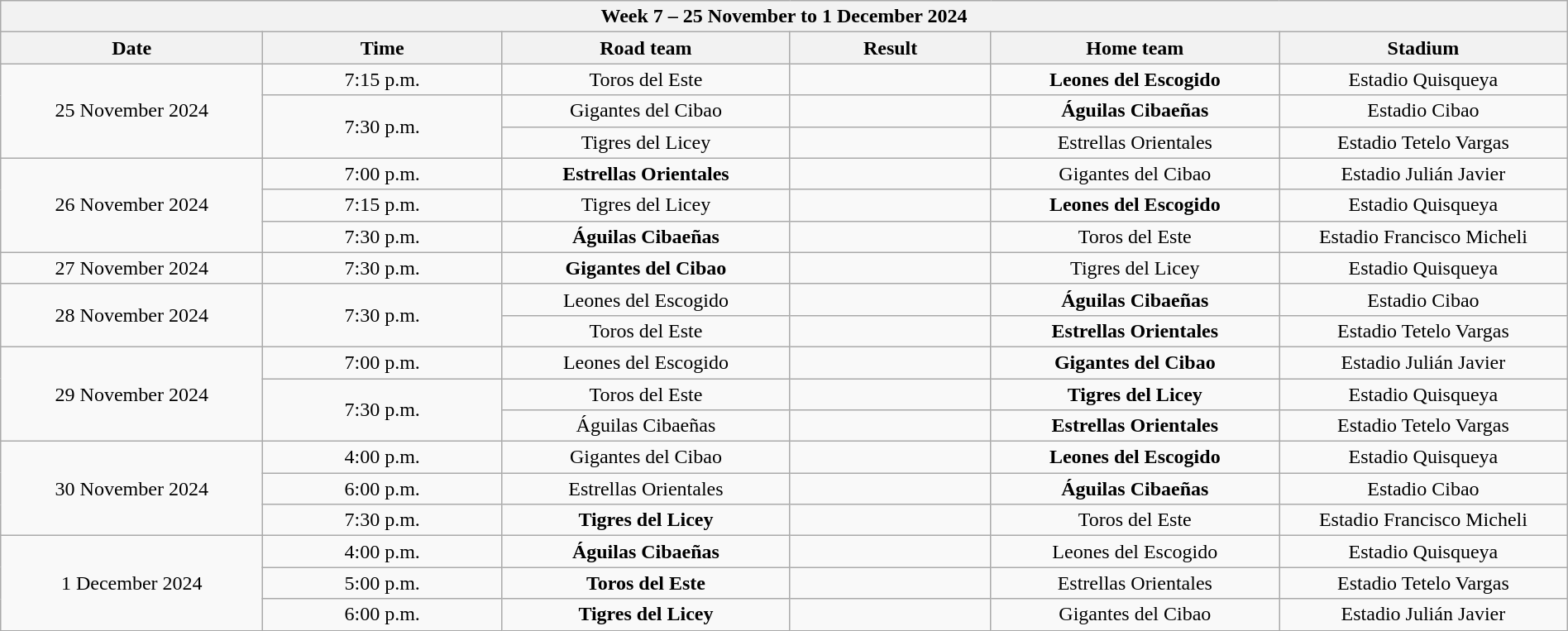<table class="wikitable collapsible collapsed" style="font-size: 100%; text-align: center; width: 100%;">
<tr>
<th colspan="6" style="with: 100%;" align=center>Week 7 – 25 November to 1 December 2024</th>
</tr>
<tr>
<th width="50">Date</th>
<th width="50">Time</th>
<th width="75">Road team</th>
<th width="50">Result</th>
<th width="75">Home team</th>
<th width="75">Stadium</th>
</tr>
<tr>
<td rowspan="3">25 November 2024</td>
<td>7:15 p.m.</td>
<td>Toros del Este</td>
<td></td>
<td><strong>Leones del Escogido</strong></td>
<td>Estadio Quisqueya</td>
</tr>
<tr>
<td rowspan="2">7:30 p.m.</td>
<td>Gigantes del Cibao</td>
<td></td>
<td><strong>Águilas Cibaeñas</strong></td>
<td>Estadio Cibao</td>
</tr>
<tr>
<td>Tigres del Licey</td>
<td></td>
<td>Estrellas Orientales</td>
<td>Estadio Tetelo Vargas</td>
</tr>
<tr>
<td rowspan="3">26 November 2024</td>
<td>7:00 p.m.</td>
<td><strong>Estrellas Orientales</strong></td>
<td></td>
<td>Gigantes del Cibao</td>
<td>Estadio Julián Javier</td>
</tr>
<tr>
<td>7:15 p.m.</td>
<td>Tigres del Licey</td>
<td></td>
<td><strong>Leones del Escogido</strong></td>
<td>Estadio Quisqueya</td>
</tr>
<tr>
<td>7:30 p.m.</td>
<td><strong>Águilas Cibaeñas</strong></td>
<td></td>
<td>Toros del Este</td>
<td>Estadio Francisco Micheli</td>
</tr>
<tr>
<td>27 November 2024</td>
<td>7:30 p.m.</td>
<td><strong>Gigantes del Cibao</strong></td>
<td></td>
<td>Tigres del Licey</td>
<td>Estadio Quisqueya</td>
</tr>
<tr>
<td rowspan="2">28 November 2024</td>
<td rowspan="2">7:30 p.m.</td>
<td>Leones del Escogido</td>
<td></td>
<td><strong>Águilas Cibaeñas</strong></td>
<td>Estadio Cibao</td>
</tr>
<tr>
<td>Toros del Este</td>
<td></td>
<td><strong>Estrellas Orientales</strong></td>
<td>Estadio Tetelo Vargas</td>
</tr>
<tr>
<td rowspan="3">29 November 2024</td>
<td>7:00 p.m.</td>
<td>Leones del Escogido</td>
<td></td>
<td><strong>Gigantes del Cibao</strong></td>
<td>Estadio Julián Javier</td>
</tr>
<tr>
<td rowspan="2">7:30 p.m.</td>
<td>Toros del Este</td>
<td></td>
<td><strong>Tigres del Licey</strong></td>
<td>Estadio Quisqueya</td>
</tr>
<tr>
<td>Águilas Cibaeñas</td>
<td></td>
<td><strong>Estrellas Orientales</strong></td>
<td>Estadio Tetelo Vargas</td>
</tr>
<tr>
<td rowspan="3">30 November 2024</td>
<td>4:00 p.m.</td>
<td>Gigantes del Cibao</td>
<td></td>
<td><strong>Leones del Escogido</strong></td>
<td>Estadio Quisqueya</td>
</tr>
<tr>
<td>6:00 p.m.</td>
<td>Estrellas Orientales</td>
<td></td>
<td><strong>Águilas Cibaeñas</strong></td>
<td>Estadio Cibao</td>
</tr>
<tr>
<td>7:30 p.m.</td>
<td><strong>Tigres del Licey</strong></td>
<td></td>
<td>Toros del Este</td>
<td>Estadio Francisco Micheli</td>
</tr>
<tr>
<td rowspan="3">1 December 2024</td>
<td>4:00 p.m.</td>
<td><strong>Águilas Cibaeñas</strong></td>
<td></td>
<td>Leones del Escogido</td>
<td>Estadio Quisqueya</td>
</tr>
<tr>
<td>5:00 p.m.</td>
<td><strong>Toros del Este</strong></td>
<td></td>
<td>Estrellas Orientales</td>
<td>Estadio Tetelo Vargas</td>
</tr>
<tr>
<td>6:00 p.m.</td>
<td><strong>Tigres del Licey</strong></td>
<td></td>
<td>Gigantes del Cibao</td>
<td>Estadio Julián Javier</td>
</tr>
</table>
